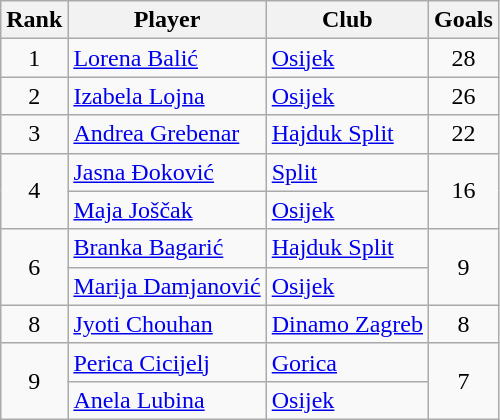<table class="wikitable" style="text-align:center">
<tr>
<th>Rank</th>
<th>Player</th>
<th>Club</th>
<th>Goals</th>
</tr>
<tr>
<td rowspan=1>1</td>
<td align="left"> <a href='#'>Lorena Balić</a></td>
<td align="left"><a href='#'>Osijek</a></td>
<td rowspan=1>28</td>
</tr>
<tr>
<td rowspan=1>2</td>
<td align="left"> <a href='#'>Izabela Lojna</a></td>
<td align="left"><a href='#'>Osijek</a></td>
<td rowspan=1>26</td>
</tr>
<tr>
<td rowspan=1>3</td>
<td align="left"> <a href='#'>Andrea Grebenar</a></td>
<td align="left"><a href='#'>Hajduk Split</a></td>
<td rowspan=1>22</td>
</tr>
<tr>
<td rowspan=2>4</td>
<td align="left"> <a href='#'>Jasna Đoković</a></td>
<td align="left"><a href='#'>Split</a></td>
<td rowspan=2>16</td>
</tr>
<tr>
<td align="left"> <a href='#'>Maja Joščak</a></td>
<td align="left"><a href='#'>Osijek</a></td>
</tr>
<tr>
<td rowspan=2>6</td>
<td align="left"> <a href='#'>Branka Bagarić</a></td>
<td align="left"><a href='#'>Hajduk Split</a></td>
<td rowspan=2>9</td>
</tr>
<tr>
<td align="left"> <a href='#'>Marija Damjanović</a></td>
<td align="left"><a href='#'>Osijek</a></td>
</tr>
<tr>
<td rowspan=1>8</td>
<td align="left"> <a href='#'>Jyoti Chouhan</a></td>
<td align="left"><a href='#'>Dinamo Zagreb</a></td>
<td rowspan=1>8</td>
</tr>
<tr>
<td rowspan=2>9</td>
<td align="left"> <a href='#'>Perica Cicijelj</a></td>
<td align="left"><a href='#'>Gorica</a></td>
<td rowspan=2>7</td>
</tr>
<tr>
<td align="left"> <a href='#'>Anela Lubina</a></td>
<td align="left"><a href='#'>Osijek</a></td>
</tr>
</table>
